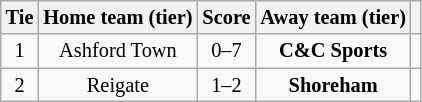<table class="wikitable" style="text-align:center; font-size:85%">
<tr>
<th>Tie</th>
<th>Home team (tier)</th>
<th>Score</th>
<th>Away team (tier)</th>
<th></th>
</tr>
<tr>
<td align="center">1</td>
<td>Ashford Town</td>
<td align="center">0–7</td>
<td><strong>C&C Sports</strong></td>
<td></td>
</tr>
<tr>
<td align="center">2</td>
<td>Reigate</td>
<td align="center">1–2</td>
<td><strong>Shoreham</strong></td>
<td></td>
</tr>
</table>
